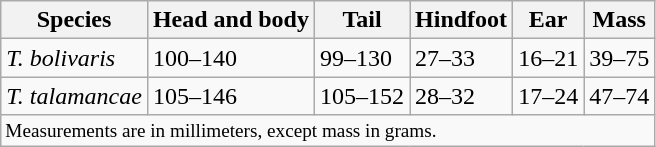<table class="wikitable" align="left" style="margin-right: 0.5em; margin-top: 0em">
<tr>
<th>Species</th>
<th>Head and body</th>
<th>Tail</th>
<th>Hindfoot</th>
<th>Ear</th>
<th>Mass</th>
</tr>
<tr>
<td><em>T. bolivaris</em></td>
<td>100–140</td>
<td>99–130</td>
<td>27–33</td>
<td>16–21</td>
<td>39–75</td>
</tr>
<tr>
<td><em>T. talamancae</em></td>
<td>105–146</td>
<td>105–152</td>
<td>28–32</td>
<td>17–24</td>
<td>47–74</td>
</tr>
<tr>
<td colspan="6" style="font-size: 80%">Measurements are in millimeters, except mass in grams.</td>
</tr>
</table>
